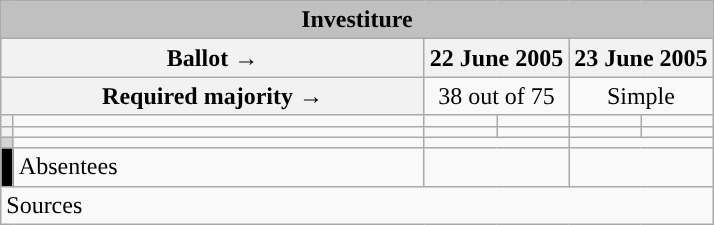<table class="wikitable" style="text-align:center;">
<tr bgcolor="#E9E9E9">
<td colspan="6" align="center" bgcolor="#C0C0C0"><strong>Investiture</strong></td>
</tr>
<tr>
<th colspan="2" width="275px">Ballot →</th>
<th colspan="2">22 June 2005</th>
<th colspan="2">23 June 2005</th>
</tr>
<tr>
<th colspan="2">Required majority →</th>
<td colspan="2">38 out of 75</td>
<td colspan="2">Simple</td>
</tr>
<tr>
<th width="1px" style="background:"></th>
<td align="left"></td>
<td></td>
<td></td>
<td></td>
<td></td>
</tr>
<tr>
<th style="color:inherit;background:"></th>
<td align="left"></td>
<td></td>
<td></td>
<td></td>
<td></td>
</tr>
<tr>
<th style="color:inherit;background:lightgray;"></th>
<td align="left"></td>
<td colspan="2"></td>
<td colspan="2"></td>
</tr>
<tr>
<th style="color:inherit;background:black;"></th>
<td align="left"><span>Absentees</span></td>
<td colspan="2"></td>
<td colspan="2"></td>
</tr>
<tr>
<td align="left" colspan="6">Sources</td>
</tr>
</table>
